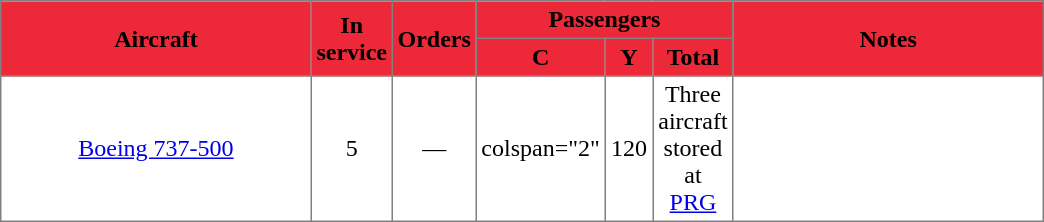<table class="toccolours" border="1" cellpadding="3" style="margin:1em auto; border-collapse:collapse;text-align:center">
<tr bgcolor= #ED2939>
<th rowspan="2" style="width:200px;"><span>Aircraft</span></th>
<th rowspan="2" style="width:40px;"><span>In service</span></th>
<th rowspan="2" style="width:40px;"><span>Orders</span></th>
<th colspan="3" class="unsortable"><span>Passengers</span></th>
<th rowspan="2" style="width:200px;"><span>Notes</span></th>
</tr>
<tr bgcolor= #ED2939>
<th style="width:25px;"><abbr><span>C</span></abbr></th>
<th style="width:25px;"><abbr><span>Y</span></abbr></th>
<th style="width:25px;"><span>Total</span></th>
</tr>
<tr>
<td><a href='#'>Boeing 737-500</a></td>
<td>5</td>
<td>—</td>
<td>colspan="2" </td>
<td>120</td>
<td>Three aircraft stored at <a href='#'>PRG</a></td>
</tr>
</table>
